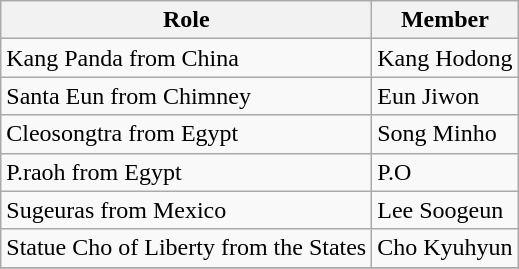<table class=wikitable mw-collapsible>
<tr>
<th>Role</th>
<th>Member</th>
</tr>
<tr>
<td>Kang Panda from China</td>
<td>Kang Hodong</td>
</tr>
<tr>
<td>Santa Eun from Chimney</td>
<td>Eun Jiwon</td>
</tr>
<tr>
<td>Cleosongtra from Egypt</td>
<td>Song Minho</td>
</tr>
<tr>
<td>P.raoh from Egypt</td>
<td>P.O</td>
</tr>
<tr>
<td>Sugeuras from Mexico</td>
<td>Lee Soogeun</td>
</tr>
<tr>
<td>Statue Cho of Liberty from the States</td>
<td>Cho Kyuhyun</td>
</tr>
<tr>
</tr>
</table>
